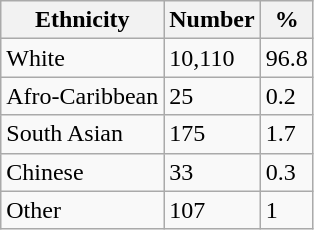<table class="wikitable">
<tr>
<th>Ethnicity</th>
<th>Number</th>
<th>%</th>
</tr>
<tr>
<td>White</td>
<td>10,110</td>
<td>96.8</td>
</tr>
<tr>
<td>Afro-Caribbean</td>
<td>25</td>
<td>0.2</td>
</tr>
<tr>
<td>South Asian</td>
<td>175</td>
<td>1.7</td>
</tr>
<tr>
<td>Chinese</td>
<td>33</td>
<td>0.3</td>
</tr>
<tr>
<td>Other</td>
<td>107</td>
<td>1</td>
</tr>
</table>
